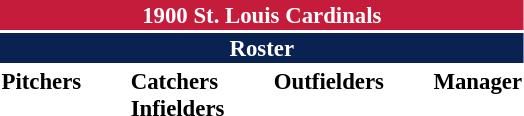<table class="toccolours" style="font-size: 95%;">
<tr>
<th colspan="10" style="background-color: #C41C3A; color: white; text-align: center;">1900 St. Louis Cardinals</th>
</tr>
<tr>
<td colspan="10" style="background-color: #0a2252; color: white; text-align: center;"><strong>Roster</strong></td>
</tr>
<tr>
<td valign="top"><strong>Pitchers</strong><br>






</td>
<td width="25px"></td>
<td valign="top"><strong>Catchers</strong><br>




<strong>Infielders</strong>







</td>
<td width="25px"></td>
<td valign="top"><strong>Outfielders</strong><br>



</td>
<td width="25px"></td>
<td valign="top"><strong>Manager</strong><br>
</td>
</tr>
</table>
